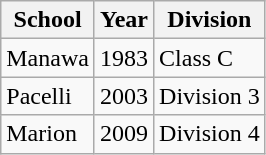<table class="wikitable">
<tr>
<th>School</th>
<th>Year</th>
<th>Division</th>
</tr>
<tr>
<td>Manawa</td>
<td>1983</td>
<td>Class C</td>
</tr>
<tr>
<td>Pacelli</td>
<td>2003</td>
<td>Division 3</td>
</tr>
<tr>
<td>Marion</td>
<td>2009</td>
<td>Division 4</td>
</tr>
</table>
